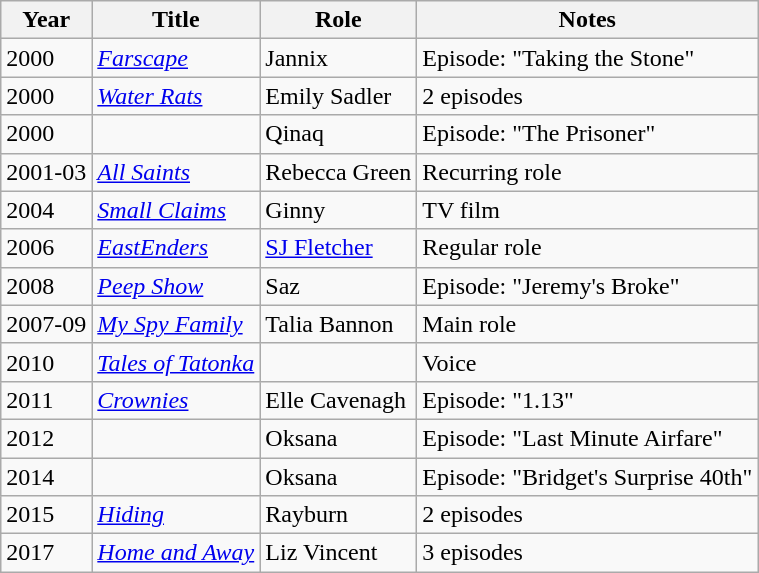<table class="wikitable sortable">
<tr>
<th>Year</th>
<th>Title</th>
<th>Role</th>
<th class="unsortable">Notes</th>
</tr>
<tr>
<td>2000</td>
<td><em><a href='#'>Farscape</a></em></td>
<td>Jannix</td>
<td>Episode: "Taking the Stone"</td>
</tr>
<tr>
<td>2000</td>
<td><em><a href='#'>Water Rats</a></em></td>
<td>Emily Sadler</td>
<td>2 episodes</td>
</tr>
<tr>
<td>2000</td>
<td><em></em></td>
<td>Qinaq</td>
<td>Episode: "The Prisoner"</td>
</tr>
<tr>
<td>2001-03</td>
<td><em><a href='#'>All Saints</a></em></td>
<td>Rebecca Green</td>
<td>Recurring role</td>
</tr>
<tr>
<td>2004</td>
<td><em><a href='#'>Small Claims</a></em></td>
<td>Ginny</td>
<td>TV film</td>
</tr>
<tr>
<td>2006</td>
<td><em><a href='#'>EastEnders</a></em></td>
<td><a href='#'>SJ Fletcher</a></td>
<td>Regular role</td>
</tr>
<tr>
<td>2008</td>
<td><em><a href='#'>Peep Show</a></em></td>
<td>Saz</td>
<td>Episode: "Jeremy's Broke"</td>
</tr>
<tr>
<td>2007-09</td>
<td><em><a href='#'>My Spy Family</a></em></td>
<td>Talia Bannon</td>
<td>Main role</td>
</tr>
<tr>
<td>2010</td>
<td><em><a href='#'>Tales of Tatonka</a></em></td>
<td></td>
<td>Voice</td>
</tr>
<tr>
<td>2011</td>
<td><em><a href='#'>Crownies</a></em></td>
<td>Elle Cavenagh</td>
<td>Episode: "1.13"</td>
</tr>
<tr>
<td>2012</td>
<td><em></em></td>
<td>Oksana</td>
<td>Episode: "Last Minute Airfare"</td>
</tr>
<tr>
<td>2014</td>
<td><em></em></td>
<td>Oksana</td>
<td>Episode: "Bridget's Surprise 40th"</td>
</tr>
<tr>
<td>2015</td>
<td><em><a href='#'>Hiding</a></em></td>
<td>Rayburn</td>
<td>2 episodes</td>
</tr>
<tr>
<td>2017</td>
<td><em><a href='#'>Home and Away</a></em></td>
<td>Liz Vincent</td>
<td>3 episodes</td>
</tr>
</table>
